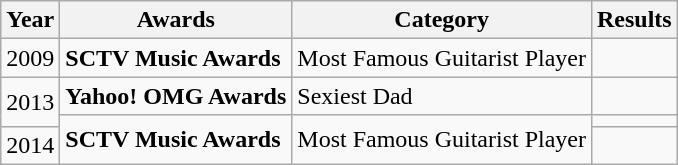<table class="wikitable">
<tr>
<th>Year</th>
<th>Awards</th>
<th>Category</th>
<th>Results</th>
</tr>
<tr>
<td>2009</td>
<td><strong>SCTV Music Awards</strong></td>
<td>Most Famous Guitarist Player</td>
<td></td>
</tr>
<tr>
<td rowspan= "2">2013</td>
<td><strong>Yahoo! OMG Awards</strong></td>
<td>Sexiest Dad</td>
<td></td>
</tr>
<tr>
<td rowspan= "2"><strong>SCTV Music Awards</strong></td>
<td rowspan= "2">Most Famous Guitarist Player</td>
<td></td>
</tr>
<tr>
<td>2014</td>
<td></td>
</tr>
</table>
